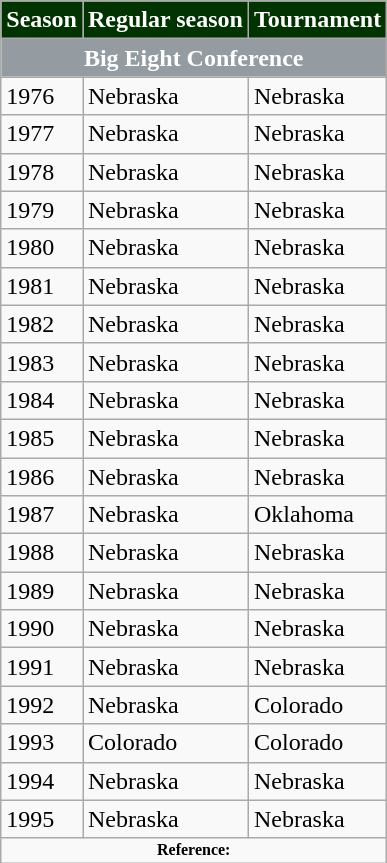<table class="wikitable">
<tr>
<th style="background:#003300;color:white;">Season</th>
<th style="background:#003300;color:white;">Regular season</th>
<th style="background:#003300;color:white;">Tournament</th>
</tr>
<tr>
<th colspan="3" style="background:#949CA1;color:white;"><strong>Big Eight Conference</strong></th>
</tr>
<tr>
<td>1976</td>
<td>Nebraska</td>
<td>Nebraska</td>
</tr>
<tr>
<td>1977</td>
<td>Nebraska</td>
<td>Nebraska</td>
</tr>
<tr>
<td>1978</td>
<td>Nebraska</td>
<td>Nebraska</td>
</tr>
<tr>
<td>1979</td>
<td>Nebraska</td>
<td>Nebraska</td>
</tr>
<tr>
<td>1980</td>
<td>Nebraska</td>
<td>Nebraska</td>
</tr>
<tr>
<td>1981</td>
<td>Nebraska</td>
<td>Nebraska</td>
</tr>
<tr>
<td>1982</td>
<td>Nebraska</td>
<td>Nebraska</td>
</tr>
<tr>
<td>1983</td>
<td>Nebraska</td>
<td>Nebraska</td>
</tr>
<tr>
<td>1984</td>
<td>Nebraska</td>
<td>Nebraska</td>
</tr>
<tr>
<td>1985</td>
<td>Nebraska</td>
<td>Nebraska</td>
</tr>
<tr>
<td>1986</td>
<td>Nebraska</td>
<td>Nebraska</td>
</tr>
<tr>
<td>1987</td>
<td>Nebraska</td>
<td>Oklahoma</td>
</tr>
<tr>
<td>1988</td>
<td>Nebraska</td>
<td>Nebraska</td>
</tr>
<tr>
<td>1989</td>
<td>Nebraska</td>
<td>Nebraska</td>
</tr>
<tr>
<td>1990</td>
<td>Nebraska</td>
<td>Nebraska</td>
</tr>
<tr>
<td>1991</td>
<td>Nebraska</td>
<td>Nebraska</td>
</tr>
<tr>
<td>1992</td>
<td>Nebraska</td>
<td>Colorado</td>
</tr>
<tr>
<td>1993</td>
<td>Colorado</td>
<td>Colorado</td>
</tr>
<tr>
<td>1994</td>
<td>Nebraska</td>
<td>Nebraska</td>
</tr>
<tr>
<td>1995</td>
<td>Nebraska</td>
<td>Nebraska</td>
</tr>
<tr>
<td colspan="3"  style="font-size:8pt; text-align:center;"><strong>Reference:</strong></td>
</tr>
</table>
